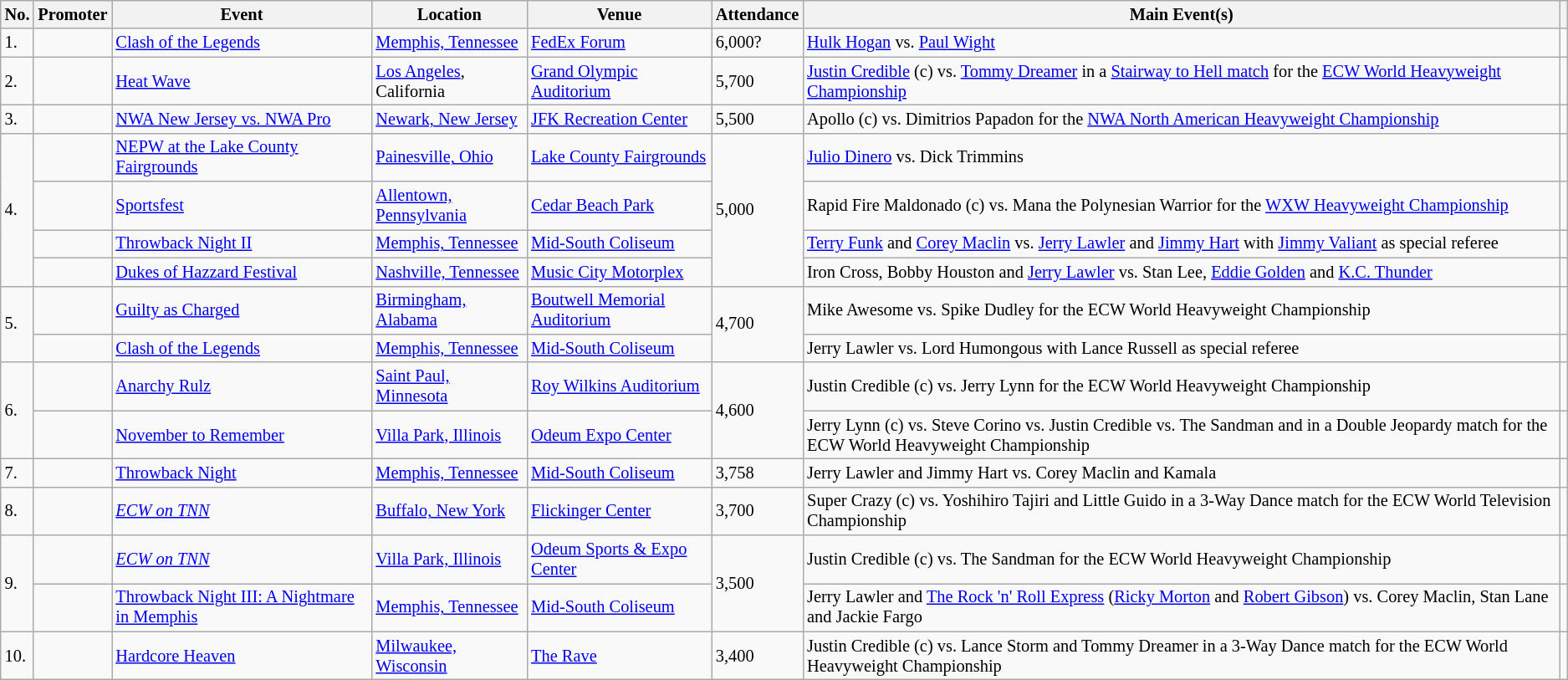<table class="wikitable sortable" style="font-size:85%;">
<tr>
<th>No.</th>
<th>Promoter</th>
<th>Event</th>
<th>Location</th>
<th>Venue</th>
<th>Attendance</th>
<th class=unsortable>Main Event(s)</th>
<th class=unsortable></th>
</tr>
<tr>
<td>1.</td>
<td></td>
<td><a href='#'>Clash of the Legends</a> <br> </td>
<td><a href='#'>Memphis, Tennessee</a></td>
<td><a href='#'>FedEx Forum</a></td>
<td>6,000?</td>
<td><a href='#'>Hulk Hogan</a> vs. <a href='#'>Paul Wight</a></td>
<td></td>
</tr>
<tr>
<td>2.</td>
<td></td>
<td><a href='#'>Heat Wave</a> <br> </td>
<td><a href='#'>Los Angeles</a>, California</td>
<td><a href='#'>Grand Olympic Auditorium</a></td>
<td>5,700</td>
<td><a href='#'>Justin Credible</a> (c) vs. <a href='#'>Tommy Dreamer</a> in a <a href='#'>Stairway to Hell match</a> for the <a href='#'>ECW World Heavyweight Championship</a></td>
<td></td>
</tr>
<tr>
<td>3.</td>
<td></td>
<td><a href='#'>NWA New Jersey vs. NWA Pro</a> <br> </td>
<td><a href='#'>Newark, New Jersey</a></td>
<td><a href='#'>JFK Recreation Center</a></td>
<td>5,500</td>
<td>Apollo (c) vs. Dimitrios Papadon for the <a href='#'>NWA North American Heavyweight Championship</a></td>
<td></td>
</tr>
<tr>
<td rowspan="4">4.</td>
<td></td>
<td><a href='#'>NEPW at the Lake County Fairgrounds</a> <br> </td>
<td><a href='#'>Painesville, Ohio</a></td>
<td><a href='#'>Lake County Fairgrounds</a></td>
<td rowspan="4">5,000</td>
<td><a href='#'>Julio Dinero</a> vs. Dick Trimmins</td>
<td></td>
</tr>
<tr>
<td></td>
<td><a href='#'>Sportsfest</a> <br> </td>
<td><a href='#'>Allentown, Pennsylvania</a></td>
<td><a href='#'>Cedar Beach Park</a></td>
<td>Rapid Fire Maldonado (c) vs. Mana the Polynesian Warrior for the <a href='#'>WXW Heavyweight Championship</a></td>
<td></td>
</tr>
<tr>
<td></td>
<td><a href='#'>Throwback Night II</a> <br> </td>
<td><a href='#'>Memphis, Tennessee</a></td>
<td><a href='#'>Mid-South Coliseum</a></td>
<td><a href='#'>Terry Funk</a> and <a href='#'>Corey Maclin</a> vs. <a href='#'>Jerry Lawler</a> and <a href='#'>Jimmy Hart</a> with <a href='#'>Jimmy Valiant</a> as special referee</td>
<td></td>
</tr>
<tr>
<td></td>
<td><a href='#'>Dukes of Hazzard Festival</a> <br> </td>
<td><a href='#'>Nashville, Tennessee</a></td>
<td><a href='#'>Music City Motorplex</a></td>
<td>Iron Cross, Bobby Houston and <a href='#'>Jerry Lawler</a> vs. Stan Lee, <a href='#'>Eddie Golden</a> and <a href='#'>K.C. Thunder</a></td>
<td></td>
</tr>
<tr>
<td rowspan="2">5.</td>
<td></td>
<td><a href='#'>Guilty as Charged</a> <br> </td>
<td><a href='#'>Birmingham, Alabama</a></td>
<td><a href='#'>Boutwell Memorial Auditorium</a></td>
<td rowspan="2">4,700</td>
<td>Mike Awesome vs. Spike Dudley for the ECW World Heavyweight Championship</td>
<td></td>
</tr>
<tr>
<td></td>
<td><a href='#'>Clash of the Legends</a> <br> </td>
<td><a href='#'>Memphis, Tennessee</a></td>
<td><a href='#'>Mid-South Coliseum</a></td>
<td>Jerry Lawler vs. Lord Humongous with Lance Russell as special referee</td>
<td></td>
</tr>
<tr>
<td rowspan="2">6.</td>
<td></td>
<td><a href='#'>Anarchy Rulz</a> <br> </td>
<td><a href='#'>Saint Paul, Minnesota</a></td>
<td><a href='#'>Roy Wilkins Auditorium</a></td>
<td rowspan="2">4,600</td>
<td>Justin Credible (c) vs. Jerry Lynn for the ECW World Heavyweight Championship</td>
<td></td>
</tr>
<tr>
<td></td>
<td><a href='#'>November to Remember</a> <br> </td>
<td><a href='#'>Villa Park, Illinois</a></td>
<td><a href='#'>Odeum Expo Center</a></td>
<td>Jerry Lynn (c) vs. Steve Corino vs. Justin Credible vs. The Sandman and in a Double Jeopardy match for the ECW World Heavyweight Championship</td>
<td></td>
</tr>
<tr>
<td>7.</td>
<td></td>
<td><a href='#'>Throwback Night</a> <br> </td>
<td><a href='#'>Memphis, Tennessee</a></td>
<td><a href='#'>Mid-South Coliseum</a></td>
<td>3,758</td>
<td>Jerry Lawler and Jimmy Hart vs. Corey Maclin and Kamala</td>
<td></td>
</tr>
<tr>
<td>8.</td>
<td></td>
<td><em><a href='#'>ECW on TNN</a></em> <br> </td>
<td><a href='#'>Buffalo, New York</a></td>
<td><a href='#'>Flickinger Center</a></td>
<td>3,700</td>
<td>Super Crazy (c) vs. Yoshihiro Tajiri and Little Guido in a 3-Way Dance match for the ECW World Television Championship</td>
<td></td>
</tr>
<tr>
<td rowspan=2>9.</td>
<td></td>
<td><em><a href='#'>ECW on TNN</a></em> <br> </td>
<td><a href='#'>Villa Park, Illinois</a></td>
<td><a href='#'>Odeum Sports & Expo Center</a></td>
<td rowspan=2>3,500</td>
<td>Justin Credible (c) vs. The Sandman for the ECW World Heavyweight Championship</td>
<td></td>
</tr>
<tr>
<td></td>
<td><a href='#'>Throwback Night III: A Nightmare in Memphis</a> <br> </td>
<td><a href='#'>Memphis, Tennessee</a></td>
<td><a href='#'>Mid-South Coliseum</a></td>
<td>Jerry Lawler and <a href='#'>The Rock 'n' Roll Express</a> (<a href='#'>Ricky Morton</a> and <a href='#'>Robert Gibson</a>) vs. Corey Maclin, Stan Lane and Jackie Fargo</td>
<td></td>
</tr>
<tr>
<td>10.</td>
<td></td>
<td><a href='#'>Hardcore Heaven</a> <br> </td>
<td><a href='#'>Milwaukee, Wisconsin</a></td>
<td><a href='#'>The Rave</a></td>
<td>3,400</td>
<td>Justin Credible (c) vs. Lance Storm and Tommy Dreamer in a 3-Way Dance match for the ECW World Heavyweight Championship</td>
<td></td>
</tr>
</table>
